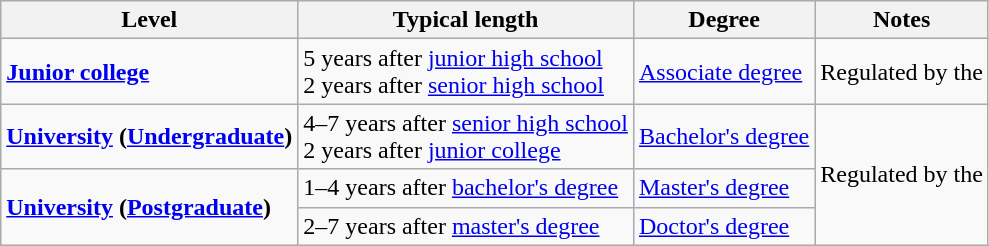<table class=wikitable>
<tr>
<th>Level</th>
<th>Typical length</th>
<th>Degree</th>
<th>Notes</th>
</tr>
<tr>
<td><strong><a href='#'>Junior college</a></strong></td>
<td>5 years after <a href='#'>junior high school</a><br>2 years after <a href='#'>senior high school</a></td>
<td><a href='#'>Associate degree</a></td>
<td>Regulated by the </td>
</tr>
<tr>
<td><strong><a href='#'>University</a> (<a href='#'>Undergraduate</a>)</strong></td>
<td>4–7 years after <a href='#'>senior high school</a><br>2 years after <a href='#'>junior college</a></td>
<td><a href='#'>Bachelor's degree</a></td>
<td rowspan=3>Regulated by the </td>
</tr>
<tr>
<td rowspan=2><strong><a href='#'>University</a> (<a href='#'>Postgraduate</a>)</strong></td>
<td>1–4 years after <a href='#'>bachelor's degree</a></td>
<td><a href='#'>Master's degree</a></td>
</tr>
<tr>
<td>2–7 years after <a href='#'>master's degree</a></td>
<td><a href='#'>Doctor's degree</a></td>
</tr>
</table>
